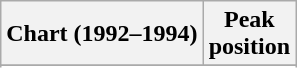<table class="wikitable sortable plainrowheaders" style="text-align:center">
<tr>
<th scope="col">Chart (1992–1994)</th>
<th scope="col">Peak<br>position</th>
</tr>
<tr>
</tr>
<tr>
</tr>
<tr>
</tr>
</table>
